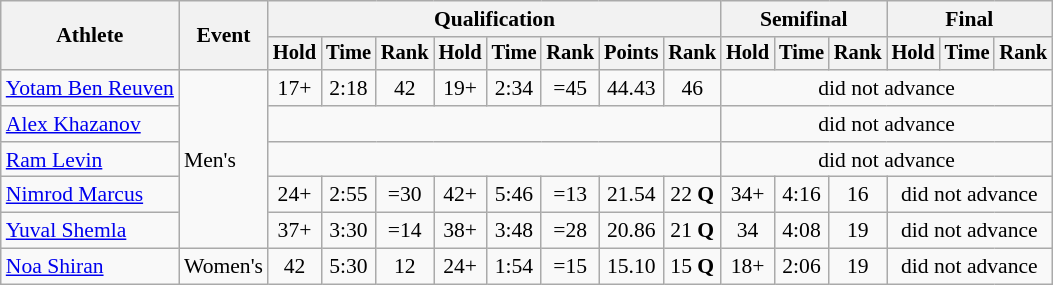<table class="wikitable" style="font-size:90%; text-align:center">
<tr>
<th rowspan=2>Athlete</th>
<th rowspan=2>Event</th>
<th colspan=8>Qualification</th>
<th colspan=3>Semifinal</th>
<th colspan=3>Final</th>
</tr>
<tr style=font-size:95%>
<th>Hold</th>
<th>Time</th>
<th>Rank</th>
<th>Hold</th>
<th>Time</th>
<th>Rank</th>
<th>Points</th>
<th>Rank</th>
<th>Hold</th>
<th>Time</th>
<th>Rank</th>
<th>Hold</th>
<th>Time</th>
<th>Rank</th>
</tr>
<tr>
<td align=left><a href='#'>Yotam Ben Reuven</a></td>
<td align=left rowspan=5>Men's</td>
<td>17+</td>
<td>2:18</td>
<td>42</td>
<td>19+</td>
<td>2:34</td>
<td>=45</td>
<td>44.43</td>
<td>46</td>
<td colspan=6>did not advance</td>
</tr>
<tr>
<td align=left><a href='#'>Alex Khazanov</a></td>
<td colspan=8></td>
<td colspan=6>did not advance</td>
</tr>
<tr>
<td align=left><a href='#'>Ram Levin</a></td>
<td colspan=8></td>
<td colspan=6>did not advance</td>
</tr>
<tr>
<td align=left><a href='#'>Nimrod Marcus</a></td>
<td>24+</td>
<td>2:55</td>
<td>=30</td>
<td>42+</td>
<td>5:46</td>
<td>=13</td>
<td>21.54</td>
<td>22 <strong>Q</strong></td>
<td>34+</td>
<td>4:16</td>
<td>16</td>
<td colspan=3>did not advance</td>
</tr>
<tr>
<td align=left><a href='#'>Yuval Shemla</a></td>
<td>37+</td>
<td>3:30</td>
<td>=14</td>
<td>38+</td>
<td>3:48</td>
<td>=28</td>
<td>20.86</td>
<td>21 <strong>Q</strong></td>
<td>34</td>
<td>4:08</td>
<td>19</td>
<td colspan=3>did not advance</td>
</tr>
<tr>
<td align=left><a href='#'>Noa Shiran</a></td>
<td align=left>Women's</td>
<td>42</td>
<td>5:30</td>
<td>12</td>
<td>24+</td>
<td>1:54</td>
<td>=15</td>
<td>15.10</td>
<td>15 <strong>Q</strong></td>
<td>18+</td>
<td>2:06</td>
<td>19</td>
<td colspan=3>did not advance</td>
</tr>
</table>
